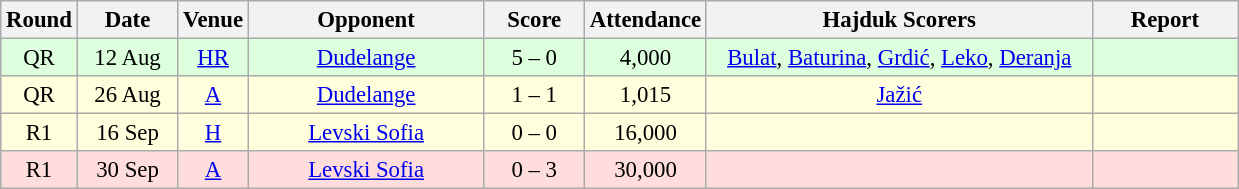<table class="wikitable sortable" style="text-align: center; font-size:95%;">
<tr>
<th width="30">Round</th>
<th width="60">Date</th>
<th width="20">Venue</th>
<th width="150">Opponent</th>
<th width="60">Score</th>
<th width="40">Attendance</th>
<th width="250">Hajduk Scorers</th>
<th width="90" class="unsortable">Report</th>
</tr>
<tr bgcolor="#ddffdd">
<td>QR</td>
<td>12 Aug</td>
<td><a href='#'>HR</a></td>
<td><a href='#'>Dudelange</a> </td>
<td>5 – 0</td>
<td>4,000</td>
<td><a href='#'>Bulat</a>, <a href='#'>Baturina</a>, <a href='#'>Grdić</a>, <a href='#'>Leko</a>, <a href='#'>Deranja</a></td>
<td></td>
</tr>
<tr bgcolor="#ffffdd">
<td>QR</td>
<td>26 Aug</td>
<td><a href='#'>A</a> </td>
<td><a href='#'>Dudelange</a> </td>
<td>1 – 1</td>
<td>1,015</td>
<td><a href='#'>Jažić</a></td>
<td></td>
</tr>
<tr bgcolor="#ffffdd">
<td>R1</td>
<td>16 Sep</td>
<td><a href='#'>H</a></td>
<td><a href='#'>Levski Sofia</a> </td>
<td>0 – 0</td>
<td>16,000</td>
<td></td>
<td></td>
</tr>
<tr bgcolor="#ffdddd">
<td>R1</td>
<td>30 Sep</td>
<td><a href='#'>A</a> </td>
<td><a href='#'>Levski Sofia</a> </td>
<td>0 – 3</td>
<td>30,000</td>
<td></td>
<td></td>
</tr>
</table>
